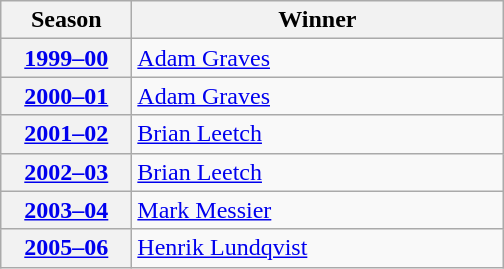<table class="wikitable">
<tr>
<th scope="col" style="width:5em">Season</th>
<th scope="col" style="width:15em">Winner</th>
</tr>
<tr>
<th scope="row"><a href='#'>1999–00</a></th>
<td><a href='#'>Adam Graves</a></td>
</tr>
<tr>
<th scope="row"><a href='#'>2000–01</a></th>
<td><a href='#'>Adam Graves</a></td>
</tr>
<tr>
<th scope="row"><a href='#'>2001–02</a></th>
<td><a href='#'>Brian Leetch</a></td>
</tr>
<tr>
<th scope="row"><a href='#'>2002–03</a></th>
<td><a href='#'>Brian Leetch</a></td>
</tr>
<tr>
<th scope="row"><a href='#'>2003–04</a></th>
<td><a href='#'>Mark Messier</a></td>
</tr>
<tr>
<th scope="row"><a href='#'>2005–06</a></th>
<td><a href='#'>Henrik Lundqvist</a></td>
</tr>
</table>
